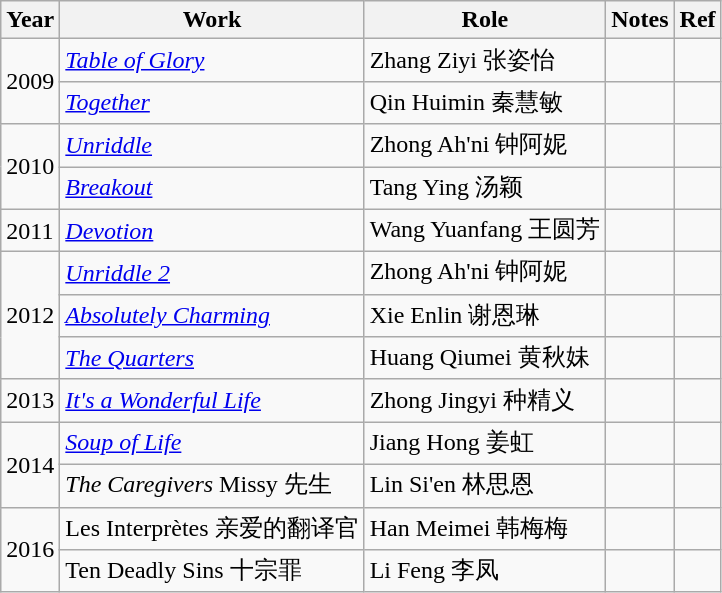<table class="wikitable">
<tr>
<th>Year</th>
<th>Work</th>
<th>Role</th>
<th>Notes</th>
<th>Ref</th>
</tr>
<tr>
<td rowspan="2">2009</td>
<td><em><a href='#'>Table of Glory</a></em></td>
<td>Zhang Ziyi 张姿怡</td>
<td></td>
<td></td>
</tr>
<tr>
<td><em><a href='#'>Together</a></em></td>
<td>Qin Huimin 秦慧敏</td>
<td></td>
<td></td>
</tr>
<tr>
<td rowspan="2">2010</td>
<td><em><a href='#'>Unriddle</a></em></td>
<td>Zhong Ah'ni 钟阿妮</td>
<td></td>
<td></td>
</tr>
<tr>
<td><em><a href='#'>Breakout</a></em></td>
<td>Tang Ying 汤颖</td>
<td></td>
<td></td>
</tr>
<tr>
<td>2011</td>
<td><em><a href='#'>Devotion</a></em></td>
<td>Wang Yuanfang 王圆芳</td>
<td></td>
<td></td>
</tr>
<tr>
<td rowspan="3">2012</td>
<td><em><a href='#'>Unriddle 2</a></em></td>
<td>Zhong Ah'ni 钟阿妮</td>
<td></td>
<td></td>
</tr>
<tr>
<td><em><a href='#'>Absolutely Charming</a></em></td>
<td>Xie Enlin 谢恩琳</td>
<td></td>
<td></td>
</tr>
<tr>
<td><em><a href='#'>The Quarters</a></em></td>
<td>Huang Qiumei 黄秋妹</td>
<td></td>
<td></td>
</tr>
<tr>
<td>2013</td>
<td><em><a href='#'>It's a Wonderful Life</a></em></td>
<td>Zhong Jingyi 种精义</td>
<td></td>
<td></td>
</tr>
<tr>
<td rowspan="2">2014</td>
<td><em><a href='#'>Soup of Life</a></em></td>
<td>Jiang Hong 姜虹</td>
<td></td>
<td></td>
</tr>
<tr>
<td><em>The Caregivers</em> Missy 先生</td>
<td>Lin Si'en 林思恩</td>
<td></td>
<td></td>
</tr>
<tr>
<td rowspan="2">2016</td>
<td>Les Interprètes 亲爱的翻译官</td>
<td>Han Meimei 韩梅梅</td>
<td></td>
<td></td>
</tr>
<tr>
<td>Ten Deadly Sins 十宗罪</td>
<td>Li Feng 李凤</td>
<td></td>
<td></td>
</tr>
</table>
